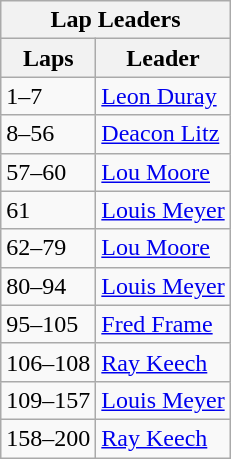<table class="wikitable">
<tr>
<th colspan=2>Lap Leaders</th>
</tr>
<tr>
<th>Laps</th>
<th>Leader</th>
</tr>
<tr>
<td>1–7</td>
<td><a href='#'>Leon Duray</a></td>
</tr>
<tr>
<td>8–56</td>
<td><a href='#'>Deacon Litz</a></td>
</tr>
<tr>
<td>57–60</td>
<td><a href='#'>Lou Moore</a></td>
</tr>
<tr>
<td>61</td>
<td><a href='#'>Louis Meyer</a></td>
</tr>
<tr>
<td>62–79</td>
<td><a href='#'>Lou Moore</a></td>
</tr>
<tr>
<td>80–94</td>
<td><a href='#'>Louis Meyer</a></td>
</tr>
<tr>
<td>95–105</td>
<td><a href='#'>Fred Frame</a></td>
</tr>
<tr>
<td>106–108</td>
<td><a href='#'>Ray Keech</a></td>
</tr>
<tr>
<td>109–157</td>
<td><a href='#'>Louis Meyer</a></td>
</tr>
<tr>
<td>158–200</td>
<td><a href='#'>Ray Keech</a></td>
</tr>
</table>
